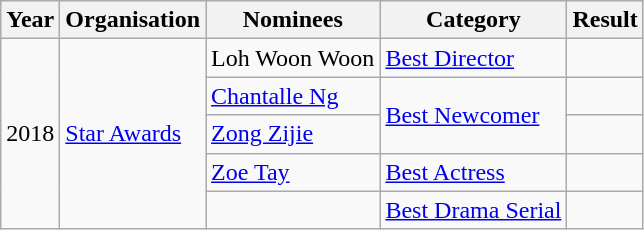<table class="wikitable sortable">
<tr>
<th>Year</th>
<th>Organisation</th>
<th>Nominees</th>
<th>Category</th>
<th>Result</th>
</tr>
<tr>
<td rowspan="5">2018</td>
<td rowspan="5"><a href='#'>Star Awards</a></td>
<td>Loh Woon Woon</td>
<td><a href='#'>Best Director</a></td>
<td></td>
</tr>
<tr>
<td><a href='#'>Chantalle Ng</a></td>
<td rowspan="2"><a href='#'>Best Newcomer</a></td>
<td></td>
</tr>
<tr>
<td><a href='#'>Zong Zijie</a></td>
<td></td>
</tr>
<tr>
<td><a href='#'>Zoe Tay</a></td>
<td><a href='#'>Best Actress</a></td>
<td></td>
</tr>
<tr>
<td></td>
<td><a href='#'>Best Drama Serial</a></td>
<td></td>
</tr>
</table>
